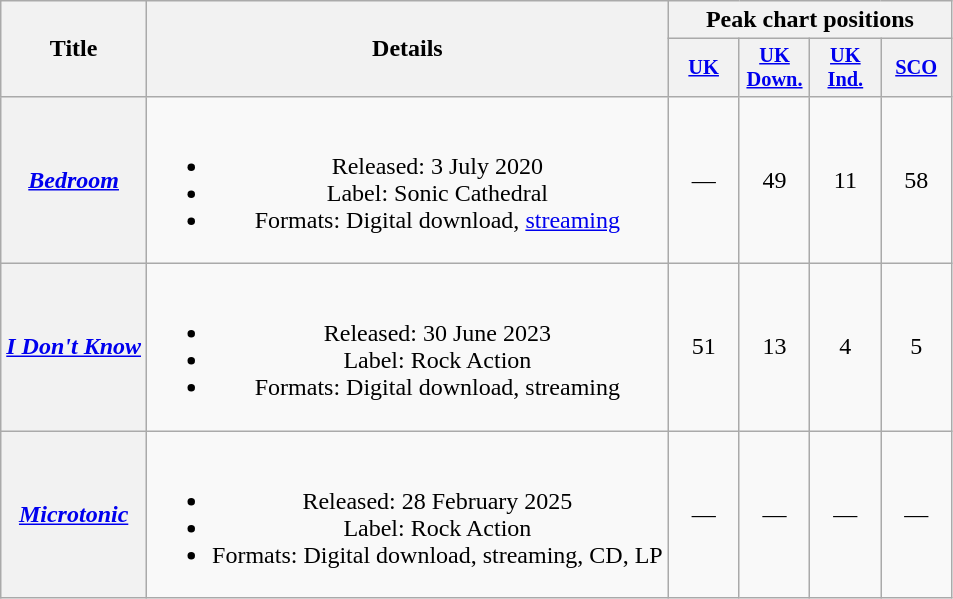<table class="wikitable plainrowheaders" style="text-align:center;">
<tr>
<th scope="col" rowspan="2">Title</th>
<th scope="col" rowspan="2">Details</th>
<th scope="col" colspan="4">Peak chart positions</th>
</tr>
<tr>
<th scope="col" style="width:3em;font-size:85%;"><a href='#'>UK</a><br></th>
<th scope="col" style="width:3em;font-size:85%;"><a href='#'>UK<br>Down.</a><br></th>
<th scope="col" style="width:3em;font-size:85%;"><a href='#'>UK<br>Ind.</a><br></th>
<th scope="col" style="width:3em;font-size:85%;"><a href='#'>SCO</a><br></th>
</tr>
<tr>
<th scope="row"><em><a href='#'>Bedroom</a></em></th>
<td><br><ul><li>Released: 3 July 2020</li><li>Label: Sonic Cathedral</li><li>Formats: Digital download, <a href='#'>streaming</a></li></ul></td>
<td>—</td>
<td>49</td>
<td>11</td>
<td>58</td>
</tr>
<tr>
<th scope="row"><em><a href='#'>I Don't Know</a></em></th>
<td><br><ul><li>Released: 30 June 2023</li><li>Label: Rock Action</li><li>Formats: Digital download, streaming</li></ul></td>
<td>51</td>
<td>13</td>
<td>4</td>
<td>5</td>
</tr>
<tr>
<th scope="row"><em><a href='#'>Microtonic</a></em></th>
<td><br><ul><li>Released: 28 February 2025</li><li>Label: Rock Action</li><li>Formats: Digital download, streaming, CD, LP</li></ul></td>
<td>—</td>
<td>—</td>
<td>—</td>
<td>—</td>
</tr>
</table>
